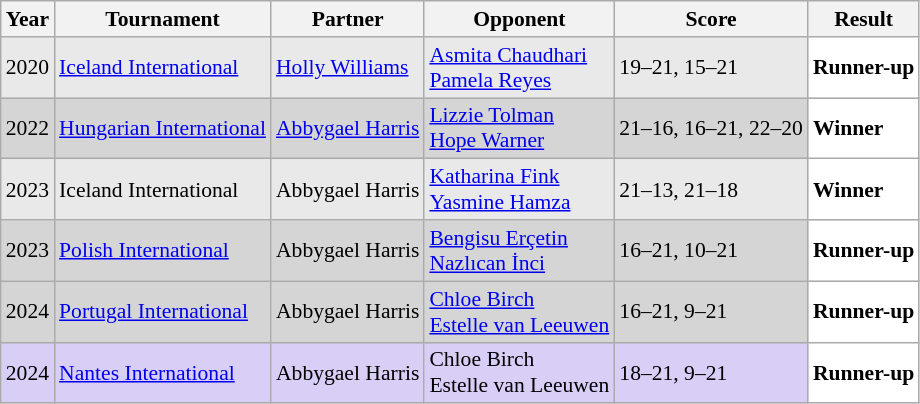<table class="sortable wikitable" style="font-size: 90%;">
<tr>
<th>Year</th>
<th>Tournament</th>
<th>Partner</th>
<th>Opponent</th>
<th>Score</th>
<th>Result</th>
</tr>
<tr style="background:#E9E9E9">
<td align="center">2020</td>
<td align="left"><a href='#'>Iceland International</a></td>
<td align="left"> <a href='#'>Holly Williams</a></td>
<td align="left"> <a href='#'>Asmita Chaudhari</a><br> <a href='#'>Pamela Reyes</a></td>
<td align="left">19–21, 15–21</td>
<td style="text-align:left; background:white"> <strong>Runner-up</strong></td>
</tr>
<tr style="background:#D5D5D5">
<td align="center">2022</td>
<td align="left"><a href='#'>Hungarian International</a></td>
<td align="left"> <a href='#'>Abbygael Harris</a></td>
<td align="left"> <a href='#'>Lizzie Tolman</a><br> <a href='#'>Hope Warner</a></td>
<td align="left">21–16, 16–21, 22–20</td>
<td style="text-align:left; background:white"> <strong>Winner</strong></td>
</tr>
<tr style="background:#E9E9E9">
<td align="center">2023</td>
<td align="left">Iceland International</td>
<td align="left"> Abbygael Harris</td>
<td align="left"> <a href='#'>Katharina Fink</a><br> <a href='#'>Yasmine Hamza</a></td>
<td align="left">21–13, 21–18</td>
<td style="text-align:left; background:white"> <strong>Winner</strong></td>
</tr>
<tr style="background:#D5D5D5">
<td align="center">2023</td>
<td align="left"><a href='#'>Polish International</a></td>
<td align="left"> Abbygael Harris</td>
<td align="left"> <a href='#'>Bengisu Erçetin</a><br> <a href='#'>Nazlıcan İnci</a></td>
<td align="left">16–21, 10–21</td>
<td style="text-align:left; background:white"> <strong>Runner-up</strong></td>
</tr>
<tr style="background:#D5D5D5">
<td align="center">2024</td>
<td align="left"><a href='#'>Portugal International</a></td>
<td align="left"> Abbygael Harris</td>
<td align="left"> <a href='#'>Chloe Birch</a> <br>  <a href='#'>Estelle van Leeuwen</a></td>
<td align="left">16–21, 9–21</td>
<td style="text-align:left; background:white"> <strong>Runner-up</strong></td>
</tr>
<tr style="background:#D8CEF6">
<td align="center">2024</td>
<td align="left"><a href='#'>Nantes International</a></td>
<td align="left"> Abbygael Harris</td>
<td align="left"> Chloe Birch<br>  Estelle van Leeuwen</td>
<td align="left">18–21, 9–21</td>
<td style="text-align:left; background:white"> <strong>Runner-up</strong></td>
</tr>
</table>
